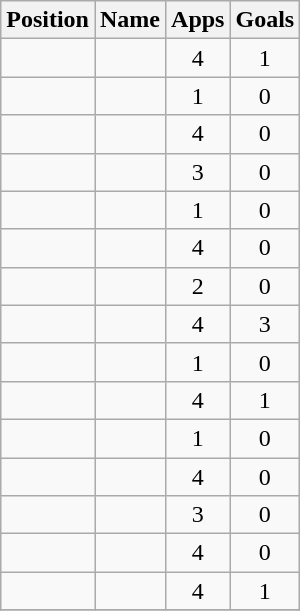<table class="wikitable sortable" style="text-align:center">
<tr>
<th>Position</th>
<th>Name</th>
<th>Apps</th>
<th>Goals</th>
</tr>
<tr>
<td></td>
<td align="left"></td>
<td>4</td>
<td>1</td>
</tr>
<tr>
<td></td>
<td align="left"></td>
<td>1</td>
<td>0</td>
</tr>
<tr>
<td></td>
<td align="left"></td>
<td>4</td>
<td>0</td>
</tr>
<tr>
<td></td>
<td align="left"></td>
<td>3</td>
<td>0</td>
</tr>
<tr>
<td></td>
<td align="left"></td>
<td>1</td>
<td>0</td>
</tr>
<tr>
<td></td>
<td align="left"></td>
<td>4</td>
<td>0</td>
</tr>
<tr>
<td></td>
<td align="left"></td>
<td>2</td>
<td>0</td>
</tr>
<tr>
<td></td>
<td align="left"></td>
<td>4</td>
<td>3</td>
</tr>
<tr>
<td></td>
<td align="left"></td>
<td>1</td>
<td>0</td>
</tr>
<tr>
<td></td>
<td align="left"></td>
<td>4</td>
<td>1</td>
</tr>
<tr>
<td></td>
<td align="left"></td>
<td>1</td>
<td>0</td>
</tr>
<tr>
<td></td>
<td align="left"></td>
<td>4</td>
<td>0</td>
</tr>
<tr>
<td></td>
<td align="left"></td>
<td>3</td>
<td>0</td>
</tr>
<tr>
<td></td>
<td align="left"></td>
<td>4</td>
<td>0</td>
</tr>
<tr>
<td></td>
<td align="left"></td>
<td>4</td>
<td>1</td>
</tr>
<tr>
</tr>
</table>
